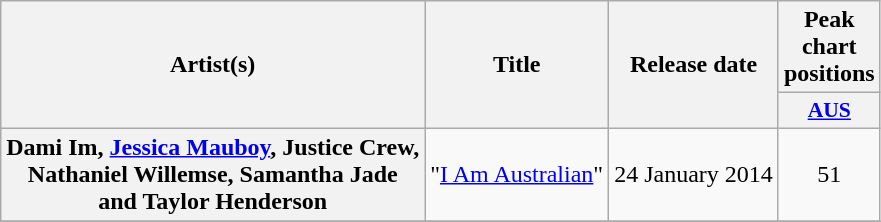<table class="wikitable plainrowheaders" style="text-align:center;">
<tr>
<th scope="col" rowspan="2">Artist(s)</th>
<th scope="col" rowspan="2">Title</th>
<th scope="col" rowspan="2">Release date</th>
<th scope="col" colspan="1">Peak chart positions</th>
</tr>
<tr>
<th scope="col" style="width:3em;font-size:90%;"><a href='#'>AUS</a><br></th>
</tr>
<tr>
<th scope="row">Dami Im, <a href='#'>Jessica Mauboy</a>, Justice Crew,<br>Nathaniel Willemse, Samantha Jade<br>and Taylor Henderson</th>
<td style="text-align:left;">"<a href='#'>I Am Australian</a>"</td>
<td style="text-align:left;">24 January 2014</td>
<td>51</td>
</tr>
<tr>
</tr>
</table>
